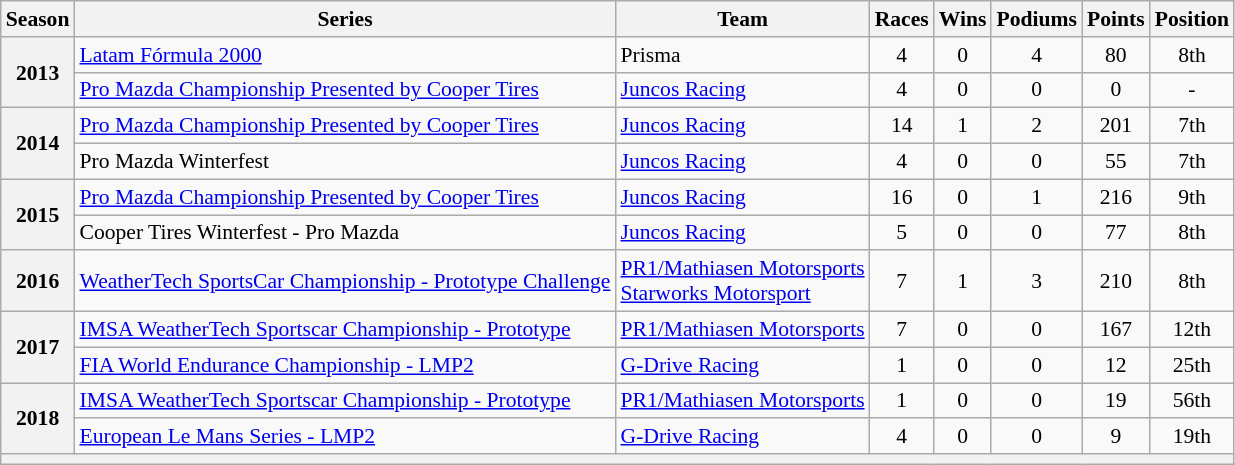<table class="wikitable" style="font-size: 90%; text-align:center">
<tr>
<th>Season</th>
<th>Series</th>
<th>Team</th>
<th>Races</th>
<th>Wins</th>
<th>Podiums</th>
<th>Points</th>
<th>Position</th>
</tr>
<tr>
<th rowspan=2>2013</th>
<td align=left><a href='#'>Latam Fórmula 2000</a></td>
<td align=left rowspan=1>Prisma</td>
<td>4</td>
<td>0</td>
<td>4</td>
<td>80</td>
<td>8th</td>
</tr>
<tr>
<td align=left nowrap><a href='#'>Pro Mazda Championship Presented by Cooper Tires</a></td>
<td align=left  nowrap><a href='#'>Juncos Racing</a></td>
<td>4</td>
<td>0</td>
<td>0</td>
<td>0</td>
<td>-</td>
</tr>
<tr>
<th rowspan=2>2014</th>
<td align=left><a href='#'>Pro Mazda Championship Presented by Cooper Tires</a></td>
<td align=left rowspan=1><a href='#'>Juncos Racing</a></td>
<td>14</td>
<td>1</td>
<td>2</td>
<td>201</td>
<td>7th</td>
</tr>
<tr>
<td align=left>Pro Mazda Winterfest</td>
<td align=left rowspan=1><a href='#'>Juncos Racing</a></td>
<td>4</td>
<td>0</td>
<td>0</td>
<td>55</td>
<td>7th</td>
</tr>
<tr>
<th rowspan=2>2015</th>
<td align=left><a href='#'>Pro Mazda Championship Presented by Cooper Tires</a></td>
<td align=left rowspan=1><a href='#'>Juncos Racing</a></td>
<td>16</td>
<td>0</td>
<td>1</td>
<td>216</td>
<td>9th</td>
</tr>
<tr>
<td align=left>Cooper Tires Winterfest - Pro Mazda</td>
<td align=left rowspan=1><a href='#'>Juncos Racing</a></td>
<td>5</td>
<td>0</td>
<td>0</td>
<td>77</td>
<td>8th</td>
</tr>
<tr>
<th rowspan=1>2016</th>
<td align=left nowrap><a href='#'>WeatherTech SportsCar Championship - Prototype Challenge</a></td>
<td align=left nowrap><a href='#'>PR1/Mathiasen Motorsports</a> <small></small><br><a href='#'>Starworks Motorsport</a> <small></small></td>
<td>7</td>
<td>1</td>
<td>3</td>
<td>210</td>
<td>8th</td>
</tr>
<tr>
<th rowspan=2>2017</th>
<td align=left><a href='#'>IMSA WeatherTech Sportscar Championship - Prototype</a></td>
<td align=left rowspan=1><a href='#'>PR1/Mathiasen Motorsports</a></td>
<td>7</td>
<td>0</td>
<td>0</td>
<td>167</td>
<td>12th</td>
</tr>
<tr>
<td align=left><a href='#'>FIA World Endurance Championship - LMP2</a></td>
<td align=left rowspan=1><a href='#'>G-Drive Racing</a></td>
<td>1</td>
<td>0</td>
<td>0</td>
<td>12</td>
<td>25th</td>
</tr>
<tr>
<th rowspan=2>2018</th>
<td align=left><a href='#'>IMSA WeatherTech Sportscar Championship - Prototype</a></td>
<td align=left rowspan=1><a href='#'>PR1/Mathiasen Motorsports</a></td>
<td>1</td>
<td>0</td>
<td>0</td>
<td>19</td>
<td>56th</td>
</tr>
<tr>
<td align=left><a href='#'>European Le Mans Series - LMP2</a></td>
<td align=left rowspan=1><a href='#'>G-Drive Racing</a></td>
<td>4</td>
<td>0</td>
<td>0</td>
<td>9</td>
<td>19th</td>
</tr>
<tr>
<th colspan="8"></th>
</tr>
</table>
